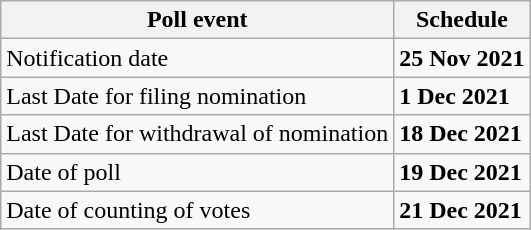<table class="wikitable">
<tr>
<th>Poll event</th>
<th>Schedule</th>
</tr>
<tr>
<td>Notification date</td>
<td><strong>25 Nov 2021</strong></td>
</tr>
<tr>
<td>Last Date for filing nomination</td>
<td><strong>1 Dec 2021</strong></td>
</tr>
<tr>
<td>Last Date for withdrawal of nomination</td>
<td><strong>18 Dec 2021</strong></td>
</tr>
<tr>
<td>Date of poll</td>
<td><strong>19 Dec 2021</strong></td>
</tr>
<tr>
<td>Date of counting of votes</td>
<td><strong>21 Dec 2021</strong></td>
</tr>
</table>
